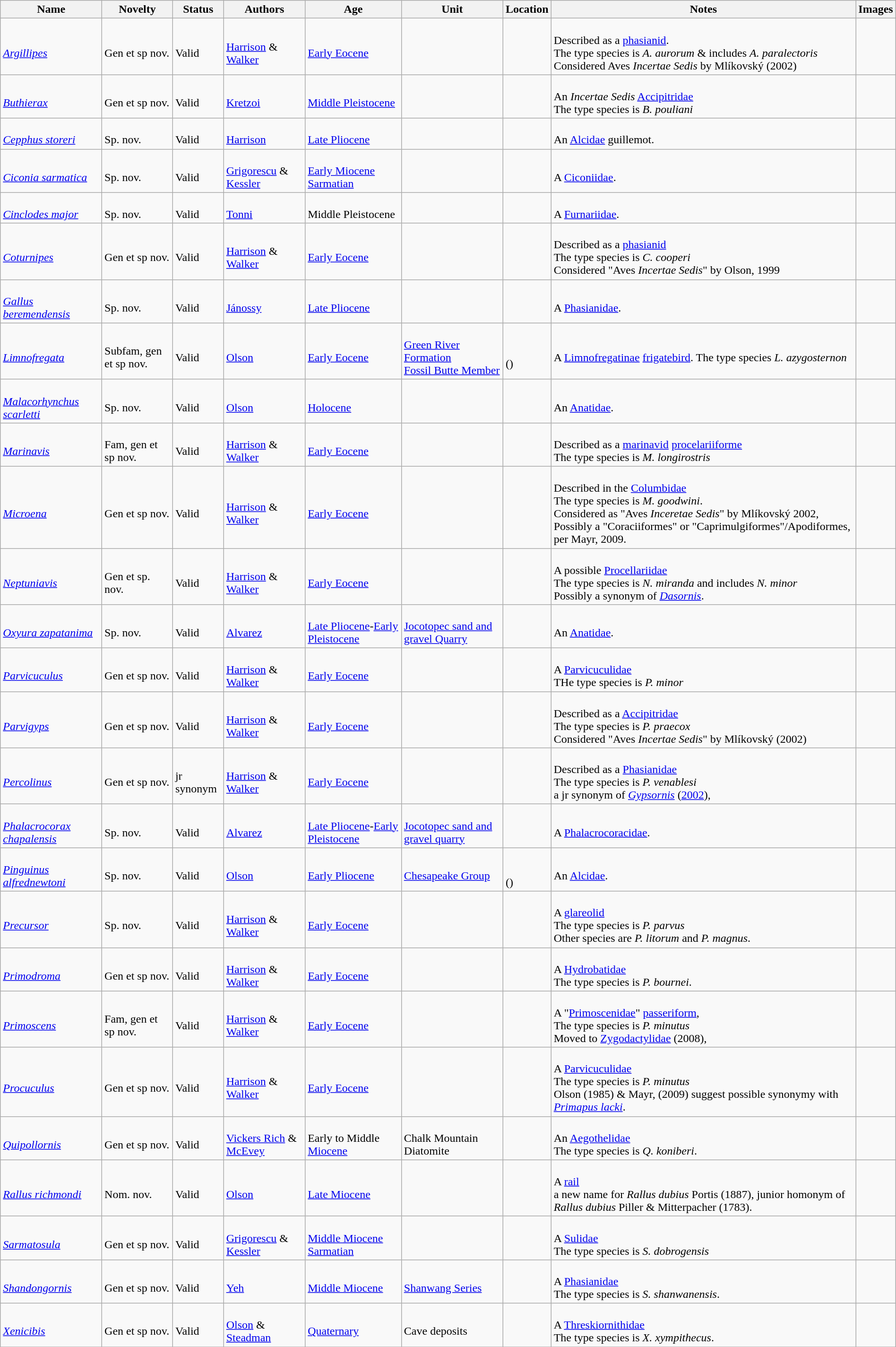<table class="wikitable sortable" align="center" width="100%">
<tr>
<th>Name</th>
<th>Novelty</th>
<th>Status</th>
<th>Authors</th>
<th>Age</th>
<th>Unit</th>
<th>Location</th>
<th>Notes</th>
<th>Images</th>
</tr>
<tr>
<td><br><em><a href='#'>Argillipes</a></em> </td>
<td><br>Gen et sp nov.</td>
<td><br>Valid</td>
<td><br><a href='#'>Harrison</a> & <a href='#'>Walker</a></td>
<td><br><a href='#'>Early Eocene</a></td>
<td></td>
<td><br></td>
<td><br>Described as a <a href='#'>phasianid</a>.<br> The type species is <em>A. aurorum</em> & includes <em>A. paralectoris</em><br> Considered Aves <em>Incertae Sedis</em> by Mlíkovský (2002)</td>
<td></td>
</tr>
<tr>
<td><br><em><a href='#'>Buthierax</a></em> </td>
<td><br>Gen et sp nov.</td>
<td><br>Valid</td>
<td><br><a href='#'>Kretzoi</a></td>
<td><br><a href='#'>Middle Pleistocene</a></td>
<td></td>
<td><br></td>
<td><br>An <em>Incertae Sedis</em> <a href='#'>Accipitridae</a><br> The type species is <em>B. pouliani</em></td>
<td></td>
</tr>
<tr>
<td><br><em><a href='#'>Cepphus storeri</a></em> </td>
<td><br>Sp. nov.</td>
<td><br>Valid</td>
<td><br><a href='#'>Harrison</a></td>
<td><br><a href='#'>Late Pliocene</a></td>
<td></td>
<td><br></td>
<td><br>An <a href='#'>Alcidae</a> guillemot.</td>
<td></td>
</tr>
<tr>
<td><br><em><a href='#'>Ciconia sarmatica</a></em> </td>
<td><br>Sp. nov.</td>
<td><br>Valid</td>
<td><br><a href='#'>Grigorescu</a> & <a href='#'>Kessler</a></td>
<td><br><a href='#'>Early Miocene</a><br><a href='#'>Sarmatian</a></td>
<td></td>
<td><br></td>
<td><br>A <a href='#'>Ciconiidae</a>.</td>
<td></td>
</tr>
<tr>
<td><br><em><a href='#'>Cinclodes major</a></em> </td>
<td><br>Sp. nov.</td>
<td><br>Valid</td>
<td><br><a href='#'>Tonni</a></td>
<td><br>Middle Pleistocene</td>
<td></td>
<td><br></td>
<td><br>A <a href='#'>Furnariidae</a>.</td>
<td></td>
</tr>
<tr>
<td><br><em><a href='#'>Coturnipes</a></em> </td>
<td><br>Gen et sp nov.</td>
<td><br>Valid</td>
<td><br><a href='#'>Harrison</a> & <a href='#'>Walker</a></td>
<td><br><a href='#'>Early Eocene</a></td>
<td></td>
<td><br></td>
<td><br>Described as a <a href='#'>phasianid</a><br> The type species is <em>C. cooperi</em><br> Considered "Aves <em>Incertae Sedis</em>" by Olson, 1999</td>
<td></td>
</tr>
<tr>
<td><br><em><a href='#'>Gallus beremendensis</a></em> </td>
<td><br>Sp. nov.</td>
<td><br>Valid</td>
<td><br><a href='#'>Jánossy</a></td>
<td><br><a href='#'>Late Pliocene</a></td>
<td></td>
<td><br></td>
<td><br>A <a href='#'>Phasianidae</a>.</td>
<td></td>
</tr>
<tr>
<td><br><em><a href='#'>Limnofregata</a></em> </td>
<td><br>Subfam, gen et sp nov.</td>
<td><br>Valid</td>
<td><br><a href='#'>Olson</a></td>
<td><br><a href='#'>Early Eocene</a></td>
<td><br><a href='#'>Green River Formation</a><br><a href='#'>Fossil Butte Member</a></td>
<td><br><br>()</td>
<td><br>A <a href='#'>Limnofregatinae</a> <a href='#'>frigatebird</a>. The type species <em>L. azygosternon</em></td>
<td><br></td>
</tr>
<tr>
<td><br><em><a href='#'>Malacorhynchus scarletti</a></em> </td>
<td><br>Sp. nov.</td>
<td><br>Valid</td>
<td><br><a href='#'>Olson</a></td>
<td><br><a href='#'>Holocene</a></td>
<td></td>
<td><br></td>
<td><br>An <a href='#'>Anatidae</a>.</td>
<td></td>
</tr>
<tr>
<td><br><em><a href='#'>Marinavis</a></em> </td>
<td><br>Fam, gen et sp nov.</td>
<td><br>Valid</td>
<td><br><a href='#'>Harrison</a> & <a href='#'>Walker</a></td>
<td><br><a href='#'>Early Eocene</a></td>
<td></td>
<td><br></td>
<td><br>Described as a <a href='#'>marinavid</a> <a href='#'>procelariiforme</a><br>The type species is <em>M. longirostris</em></td>
<td></td>
</tr>
<tr>
<td><br><em><a href='#'>Microena</a></em> </td>
<td><br>Gen et sp nov.</td>
<td><br>Valid</td>
<td><br><a href='#'>Harrison</a> & <a href='#'>Walker</a></td>
<td><br><a href='#'>Early Eocene</a></td>
<td></td>
<td><br></td>
<td><br>Described in the <a href='#'>Columbidae</a><br> The type species is <em>M. goodwini</em>.<br> Considered as "Aves <em>Inceretae Sedis</em>" by Mlíkovský 2002,<br>Possibly a "Coraciiformes" or "Caprimulgiformes"/Apodiformes, per Mayr, 2009.</td>
<td></td>
</tr>
<tr>
<td><br><em><a href='#'>Neptuniavis</a></em> </td>
<td><br>Gen et sp. nov.</td>
<td><br>Valid</td>
<td><br><a href='#'>Harrison</a> & <a href='#'>Walker</a></td>
<td><br><a href='#'>Early Eocene</a></td>
<td></td>
<td><br></td>
<td><br>A possible <a href='#'>Procellariidae</a><br>The type species is <em>N. miranda</em> and includes <em>N. minor</em><br> Possibly a synonym of <em><a href='#'>Dasornis</a></em>.</td>
<td></td>
</tr>
<tr>
<td><br><em><a href='#'>Oxyura zapatanima</a></em> </td>
<td><br>Sp. nov.</td>
<td><br>Valid</td>
<td><br><a href='#'>Alvarez</a></td>
<td><br><a href='#'>Late Pliocene</a>-<a href='#'>Early Pleistocene</a></td>
<td><br><a href='#'>Jocotopec sand and gravel Quarry</a></td>
<td><br></td>
<td><br>An <a href='#'>Anatidae</a>.</td>
<td></td>
</tr>
<tr>
<td><br><em><a href='#'>Parvicuculus</a></em> </td>
<td><br>Gen et sp nov.</td>
<td><br>Valid</td>
<td><br><a href='#'>Harrison</a> & <a href='#'>Walker</a></td>
<td><br><a href='#'>Early Eocene</a></td>
<td></td>
<td><br></td>
<td><br>A <a href='#'>Parvicuculidae</a><br> THe type species is <em>P. minor</em></td>
<td></td>
</tr>
<tr>
<td><br><em><a href='#'>Parvigyps</a></em> </td>
<td><br>Gen et sp nov.</td>
<td><br>Valid</td>
<td><br><a href='#'>Harrison</a> & <a href='#'>Walker</a></td>
<td><br><a href='#'>Early Eocene</a></td>
<td></td>
<td><br></td>
<td><br>Described as a <a href='#'>Accipitridae</a><br> The type species is <em>P. praecox</em><br>Considered "Aves <em>Incertae Sedis</em>" by Mlíkovský (2002)</td>
<td></td>
</tr>
<tr>
<td><br><em><a href='#'>Percolinus</a></em> </td>
<td><br>Gen et sp nov.</td>
<td><br>jr synonym</td>
<td><br><a href='#'>Harrison</a> & <a href='#'>Walker</a></td>
<td><br><a href='#'>Early Eocene</a></td>
<td></td>
<td><br></td>
<td><br>Described as a <a href='#'>Phasianidae</a><br> The type species is <em>P. venablesi</em><br> a jr synonym of <em><a href='#'>Gypsornis</a></em> (<a href='#'>2002</a>),</td>
<td></td>
</tr>
<tr>
<td><br><em><a href='#'>Phalacrocorax chapalensis</a></em> </td>
<td><br>Sp. nov.</td>
<td><br>Valid</td>
<td><br><a href='#'>Alvarez</a></td>
<td><br><a href='#'>Late Pliocene</a>-<a href='#'>Early Pleistocene</a></td>
<td><br><a href='#'>Jocotopec sand and gravel quarry</a></td>
<td><br></td>
<td><br>A <a href='#'>Phalacrocoracidae</a>.</td>
<td></td>
</tr>
<tr>
<td><br><em><a href='#'>Pinguinus alfrednewtoni</a></em> </td>
<td><br>Sp. nov.</td>
<td><br>Valid</td>
<td><br><a href='#'>Olson</a></td>
<td><br><a href='#'>Early Pliocene</a></td>
<td><br><a href='#'>Chesapeake Group</a></td>
<td><br><br>()</td>
<td><br>An <a href='#'>Alcidae</a>.</td>
<td><br></td>
</tr>
<tr>
<td><br><em><a href='#'>Precursor</a></em> </td>
<td><br>Sp. nov.</td>
<td><br>Valid</td>
<td><br><a href='#'>Harrison</a> & <a href='#'>Walker</a></td>
<td><br><a href='#'>Early Eocene</a></td>
<td></td>
<td><br></td>
<td><br>A <a href='#'>glareolid</a><br> The type species is <em>P. parvus</em><br> Other species are <em>P. litorum</em> and <em>P. magnus</em>.</td>
<td></td>
</tr>
<tr>
<td><br><em><a href='#'>Primodroma</a></em> </td>
<td><br>Gen et sp nov.</td>
<td><br>Valid</td>
<td><br><a href='#'>Harrison</a> & <a href='#'>Walker</a></td>
<td><br><a href='#'>Early Eocene</a></td>
<td></td>
<td><br></td>
<td><br>A <a href='#'>Hydrobatidae</a><br> The type species is <em>P. bournei</em>.</td>
<td></td>
</tr>
<tr>
<td><br><em><a href='#'>Primoscens</a></em> </td>
<td><br>Fam, gen et sp nov.</td>
<td><br>Valid</td>
<td><br><a href='#'>Harrison</a> & <a href='#'>Walker</a></td>
<td><br><a href='#'>Early Eocene</a></td>
<td></td>
<td><br></td>
<td><br>A "<a href='#'>Primoscenidae</a>" <a href='#'>passeriform</a>,<br>The type species is <em>P. minutus</em><br> Moved to <a href='#'>Zygodactylidae</a> (2008),</td>
<td></td>
</tr>
<tr>
<td><br><em><a href='#'>Procuculus</a></em> </td>
<td><br>Gen et sp nov.</td>
<td><br>Valid</td>
<td><br><a href='#'>Harrison</a> & <a href='#'>Walker</a></td>
<td><br><a href='#'>Early Eocene</a></td>
<td></td>
<td><br></td>
<td><br>A <a href='#'>Parvicuculidae</a><br>The type species is <em>P. minutus</em><br> Olson (1985) & Mayr, (2009) suggest possible synonymy with <em><a href='#'>Primapus lacki</a></em>.</td>
<td></td>
</tr>
<tr>
<td><br><em><a href='#'>Quipollornis</a></em> </td>
<td><br>Gen et sp nov.</td>
<td><br>Valid</td>
<td><br><a href='#'>Vickers Rich</a> & <a href='#'>McEvey</a></td>
<td><br>Early to Middle <a href='#'>Miocene</a></td>
<td><br>Chalk Mountain Diatomite</td>
<td><br></td>
<td><br>An <a href='#'>Aegothelidae</a><br> The type species is <em>Q. koniberi</em>.</td>
<td></td>
</tr>
<tr>
<td><br><em><a href='#'>Rallus richmondi</a></em> </td>
<td><br>Nom. nov.</td>
<td><br>Valid</td>
<td><br><a href='#'>Olson</a></td>
<td><br><a href='#'>Late Miocene</a></td>
<td></td>
<td><br></td>
<td><br>A <a href='#'>rail</a><br> a new name for <em>Rallus dubius</em> Portis (1887), junior homonym of <em>Rallus dubius</em> Piller & Mitterpacher (1783).</td>
<td></td>
</tr>
<tr>
<td><br><em><a href='#'>Sarmatosula</a></em> </td>
<td><br>Gen et sp nov.</td>
<td><br>Valid</td>
<td><br><a href='#'>Grigorescu</a> & <a href='#'>Kessler</a></td>
<td><br><a href='#'>Middle Miocene</a><br><a href='#'>Sarmatian</a></td>
<td></td>
<td><br></td>
<td><br>A <a href='#'>Sulidae</a><br> The type species is <em>S. dobrogensis</em></td>
<td></td>
</tr>
<tr>
<td><br><em><a href='#'>Shandongornis</a></em> </td>
<td><br>Gen et sp nov.</td>
<td><br>Valid</td>
<td><br><a href='#'>Yeh</a></td>
<td><br><a href='#'>Middle Miocene</a></td>
<td><br><a href='#'>Shanwang Series</a></td>
<td><br></td>
<td><br>A <a href='#'>Phasianidae</a><br> The type species is <em>S. shanwanensis</em>.</td>
<td><br></td>
</tr>
<tr>
<td><br><em><a href='#'>Xenicibis</a></em> </td>
<td><br>Gen et sp nov.</td>
<td><br>Valid</td>
<td><br><a href='#'>Olson</a> & <a href='#'>Steadman</a></td>
<td><br><a href='#'>Quaternary</a></td>
<td><br>Cave deposits</td>
<td><br></td>
<td><br>A <a href='#'>Threskiornithidae</a><br> The type species is <em>X. xympithecus</em>.</td>
<td></td>
</tr>
<tr>
</tr>
</table>
